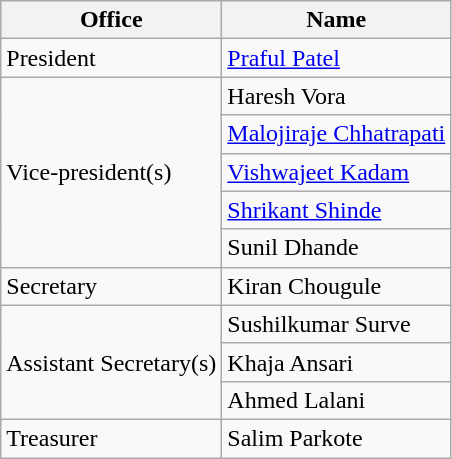<table class="wikitable">
<tr>
<th>Office</th>
<th>Name</th>
</tr>
<tr>
<td>President</td>
<td><a href='#'>Praful Patel</a></td>
</tr>
<tr>
<td rowspan="5">Vice-president(s)</td>
<td>Haresh Vora</td>
</tr>
<tr>
<td><a href='#'>Malojiraje Chhatrapati</a></td>
</tr>
<tr>
<td><a href='#'>Vishwajeet Kadam</a></td>
</tr>
<tr>
<td><a href='#'>Shrikant Shinde</a></td>
</tr>
<tr>
<td>Sunil Dhande</td>
</tr>
<tr>
<td>Secretary</td>
<td>Kiran Chougule</td>
</tr>
<tr>
<td rowspan="3">Assistant Secretary(s)</td>
<td>Sushilkumar Surve</td>
</tr>
<tr>
<td>Khaja Ansari</td>
</tr>
<tr>
<td>Ahmed Lalani</td>
</tr>
<tr>
<td>Treasurer</td>
<td>Salim Parkote</td>
</tr>
</table>
